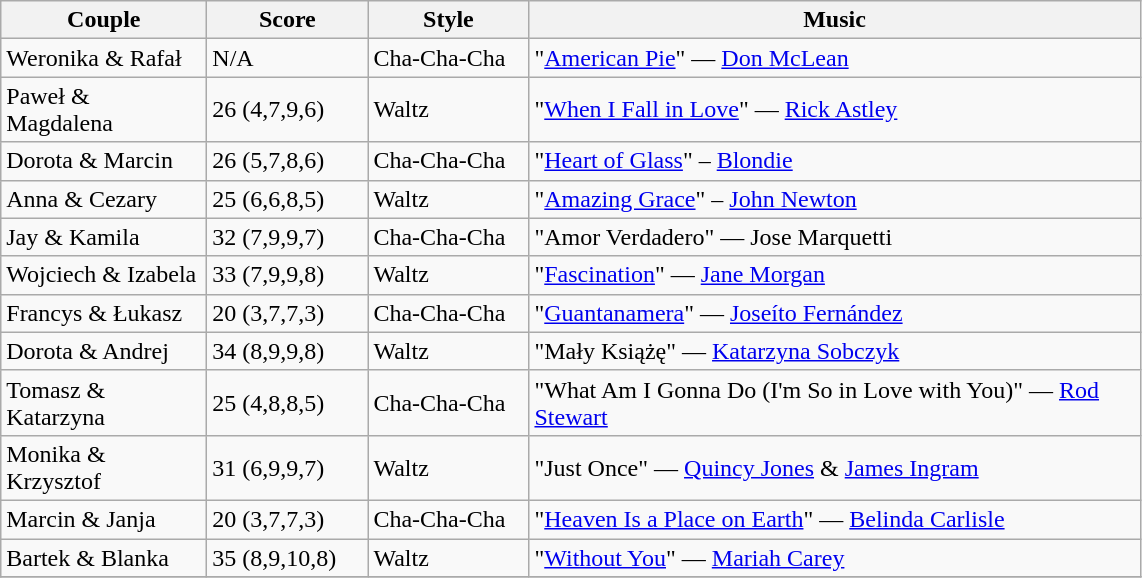<table class="wikitable">
<tr>
<th width="130">Couple</th>
<th width="100">Score</th>
<th width="100">Style</th>
<th width="400">Music</th>
</tr>
<tr>
<td>Weronika & Rafał</td>
<td>N/A</td>
<td>Cha-Cha-Cha</td>
<td>"<a href='#'>American Pie</a>" — <a href='#'>Don McLean</a></td>
</tr>
<tr>
<td>Paweł & Magdalena</td>
<td>26 (4,7,9,6)</td>
<td>Waltz</td>
<td>"<a href='#'>When I Fall in Love</a>" — <a href='#'>Rick Astley</a></td>
</tr>
<tr>
<td>Dorota & Marcin</td>
<td>26 (5,7,8,6)</td>
<td>Cha-Cha-Cha</td>
<td>"<a href='#'>Heart of Glass</a>" – <a href='#'>Blondie</a></td>
</tr>
<tr>
<td>Anna & Cezary</td>
<td>25 (6,6,8,5)</td>
<td>Waltz</td>
<td>"<a href='#'>Amazing Grace</a>" – <a href='#'>John Newton</a></td>
</tr>
<tr>
<td>Jay & Kamila</td>
<td>32 (7,9,9,7)</td>
<td>Cha-Cha-Cha</td>
<td>"Amor Verdadero" — Jose Marquetti</td>
</tr>
<tr>
<td>Wojciech & Izabela</td>
<td>33 (7,9,9,8)</td>
<td>Waltz</td>
<td>"<a href='#'>Fascination</a>" — <a href='#'>Jane Morgan</a></td>
</tr>
<tr>
<td>Francys & Łukasz</td>
<td>20 (3,7,7,3)</td>
<td>Cha-Cha-Cha</td>
<td>"<a href='#'>Guantanamera</a>" — <a href='#'>Joseíto Fernández</a></td>
</tr>
<tr>
<td>Dorota & Andrej</td>
<td>34 (8,9,9,8)</td>
<td>Waltz</td>
<td>"Mały Książę" — <a href='#'>Katarzyna Sobczyk</a></td>
</tr>
<tr>
<td>Tomasz & Katarzyna</td>
<td>25 (4,8,8,5)</td>
<td>Cha-Cha-Cha</td>
<td>"What Am I Gonna Do (I'm So in Love with You)" — <a href='#'>Rod Stewart</a></td>
</tr>
<tr>
<td>Monika & Krzysztof</td>
<td>31 (6,9,9,7)</td>
<td>Waltz</td>
<td>"Just Once" — <a href='#'>Quincy Jones</a> & <a href='#'>James Ingram</a></td>
</tr>
<tr>
<td>Marcin & Janja</td>
<td>20 (3,7,7,3)</td>
<td>Cha-Cha-Cha</td>
<td>"<a href='#'>Heaven Is a Place on Earth</a>" — <a href='#'>Belinda Carlisle</a></td>
</tr>
<tr>
<td>Bartek & Blanka</td>
<td>35 (8,9,10,8)</td>
<td>Waltz</td>
<td>"<a href='#'>Without You</a>" — <a href='#'>Mariah Carey</a></td>
</tr>
<tr>
</tr>
</table>
